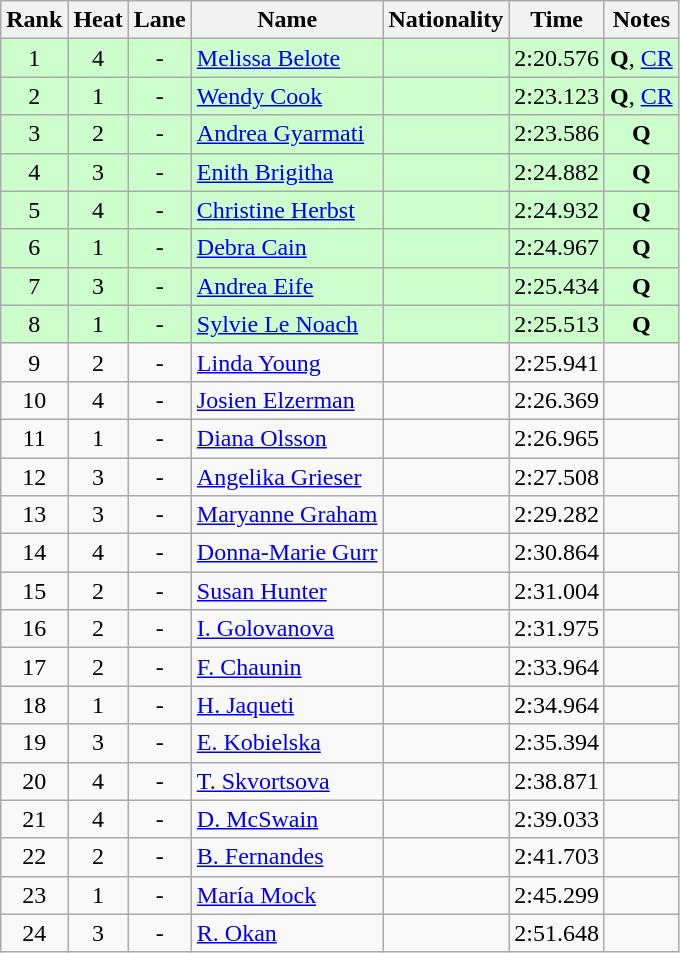<table class="wikitable sortable" style="text-align:center">
<tr>
<th>Rank</th>
<th>Heat</th>
<th>Lane</th>
<th>Name</th>
<th>Nationality</th>
<th>Time</th>
<th>Notes</th>
</tr>
<tr bgcolor=ccffcc>
<td>1</td>
<td>4</td>
<td>-</td>
<td align=left><a href='#'>Melissa Belote</a></td>
<td align=left></td>
<td>2:20.576</td>
<td><strong>Q</strong>, <a href='#'>CR</a></td>
</tr>
<tr bgcolor=ccffcc>
<td>2</td>
<td>1</td>
<td>-</td>
<td align=left><a href='#'>Wendy Cook</a></td>
<td align=left></td>
<td>2:23.123</td>
<td><strong>Q</strong>, <a href='#'>CR</a></td>
</tr>
<tr bgcolor=ccffcc>
<td>3</td>
<td>2</td>
<td>-</td>
<td align=left><a href='#'>Andrea Gyarmati</a></td>
<td align=left></td>
<td>2:23.586</td>
<td><strong>Q</strong></td>
</tr>
<tr bgcolor=ccffcc>
<td>4</td>
<td>3</td>
<td>-</td>
<td align=left><a href='#'>Enith Brigitha</a></td>
<td align=left></td>
<td>2:24.882</td>
<td><strong>Q</strong></td>
</tr>
<tr bgcolor=ccffcc>
<td>5</td>
<td>4</td>
<td>-</td>
<td align=left><a href='#'>Christine Herbst</a></td>
<td align=left></td>
<td>2:24.932</td>
<td><strong>Q</strong></td>
</tr>
<tr bgcolor=ccffcc>
<td>6</td>
<td>1</td>
<td>-</td>
<td align=left><a href='#'>Debra Cain</a></td>
<td align=left></td>
<td>2:24.967</td>
<td><strong>Q</strong></td>
</tr>
<tr bgcolor=ccffcc>
<td>7</td>
<td>3</td>
<td>-</td>
<td align=left><a href='#'>Andrea Eife</a></td>
<td align=left></td>
<td>2:25.434</td>
<td><strong>Q</strong></td>
</tr>
<tr bgcolor=ccffcc>
<td>8</td>
<td>1</td>
<td>-</td>
<td align=left><a href='#'>Sylvie Le Noach</a></td>
<td align=left></td>
<td>2:25.513</td>
<td><strong>Q</strong></td>
</tr>
<tr>
<td>9</td>
<td>2</td>
<td>-</td>
<td align=left><a href='#'>Linda Young</a></td>
<td align=left></td>
<td>2:25.941</td>
<td></td>
</tr>
<tr>
<td>10</td>
<td>4</td>
<td>-</td>
<td align=left><a href='#'>Josien Elzerman</a></td>
<td align=left></td>
<td>2:26.369</td>
<td></td>
</tr>
<tr>
<td>11</td>
<td>1</td>
<td>-</td>
<td align=left><a href='#'>Diana Olsson</a></td>
<td align=left></td>
<td>2:26.965</td>
<td></td>
</tr>
<tr>
<td>12</td>
<td>3</td>
<td>-</td>
<td align=left><a href='#'>Angelika Grieser</a></td>
<td align=left></td>
<td>2:27.508</td>
<td></td>
</tr>
<tr>
<td>13</td>
<td>3</td>
<td>-</td>
<td align=left><a href='#'>Maryanne Graham</a></td>
<td align=left></td>
<td>2:29.282</td>
<td></td>
</tr>
<tr>
<td>14</td>
<td>4</td>
<td>-</td>
<td align=left><a href='#'>Donna-Marie Gurr</a></td>
<td align=left></td>
<td>2:30.864</td>
<td></td>
</tr>
<tr>
<td>15</td>
<td>2</td>
<td>-</td>
<td align=left><a href='#'>Susan Hunter</a></td>
<td align=left></td>
<td>2:31.004</td>
<td></td>
</tr>
<tr>
<td>16</td>
<td>2</td>
<td>-</td>
<td align=left><a href='#'>I. Golovanova</a></td>
<td align=left></td>
<td>2:31.975</td>
<td></td>
</tr>
<tr>
<td>17</td>
<td>2</td>
<td>-</td>
<td align=left><a href='#'>F. Chaunin</a></td>
<td align=left></td>
<td>2:33.964</td>
<td></td>
</tr>
<tr>
<td>18</td>
<td>1</td>
<td>-</td>
<td align=left><a href='#'>H. Jaqueti</a></td>
<td align=left></td>
<td>2:34.964</td>
<td></td>
</tr>
<tr>
<td>19</td>
<td>3</td>
<td>-</td>
<td align=left><a href='#'>E. Kobielska</a></td>
<td align=left></td>
<td>2:35.394</td>
<td></td>
</tr>
<tr>
<td>20</td>
<td>4</td>
<td>-</td>
<td align=left><a href='#'>T. Skvortsova</a></td>
<td align=left></td>
<td>2:38.871</td>
<td></td>
</tr>
<tr>
<td>21</td>
<td>4</td>
<td>-</td>
<td align=left><a href='#'>D. McSwain</a></td>
<td align=left></td>
<td>2:39.033</td>
<td></td>
</tr>
<tr>
<td>22</td>
<td>2</td>
<td>-</td>
<td align=left><a href='#'>B. Fernandes</a></td>
<td align=left></td>
<td>2:41.703</td>
<td></td>
</tr>
<tr>
<td>23</td>
<td>1</td>
<td>-</td>
<td align=left><a href='#'>María Mock</a></td>
<td align=left></td>
<td>2:45.299</td>
<td></td>
</tr>
<tr>
<td>24</td>
<td>3</td>
<td>-</td>
<td align=left><a href='#'>R. Okan</a></td>
<td align=left></td>
<td>2:51.648</td>
<td></td>
</tr>
</table>
